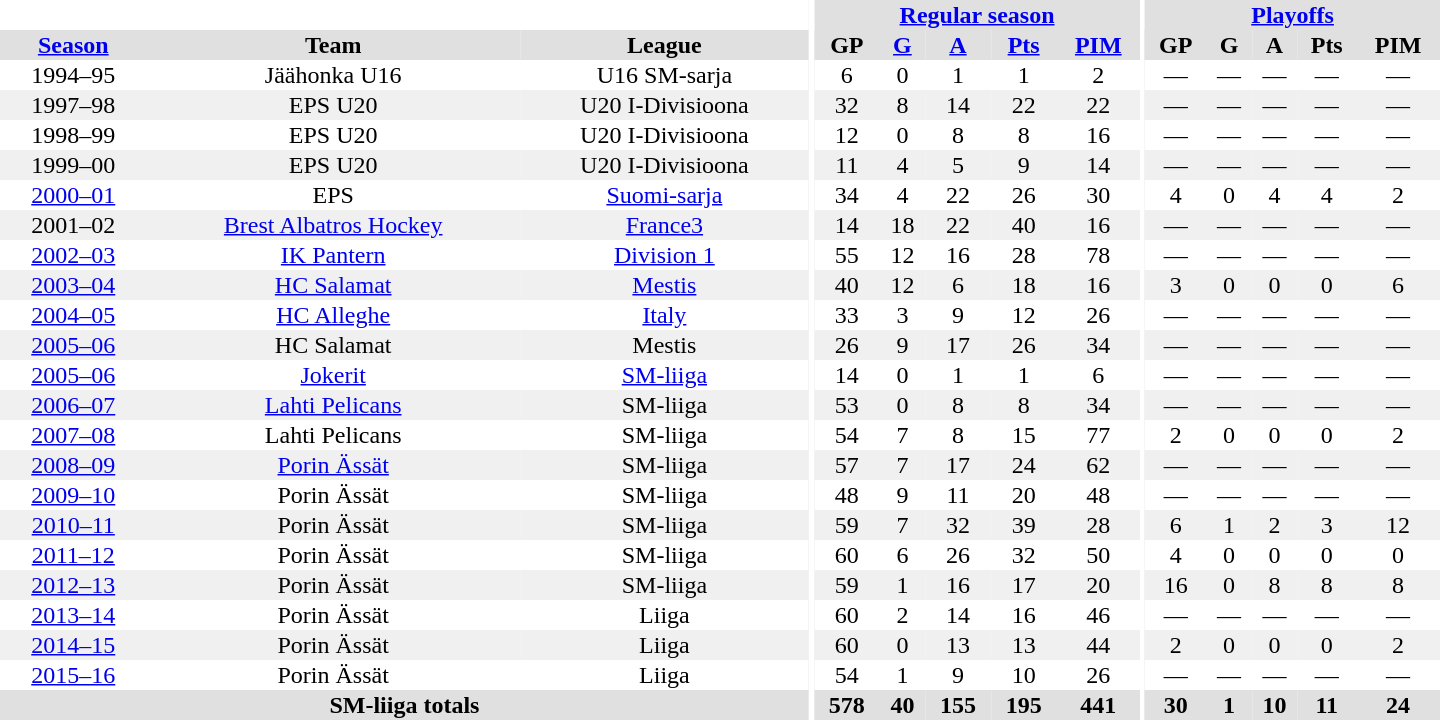<table border="0" cellpadding="1" cellspacing="0" style="text-align:center; width:60em">
<tr bgcolor="#e0e0e0">
<th colspan="3" bgcolor="#ffffff"></th>
<th rowspan="99" bgcolor="#ffffff"></th>
<th colspan="5"><a href='#'>Regular season</a></th>
<th rowspan="99" bgcolor="#ffffff"></th>
<th colspan="5"><a href='#'>Playoffs</a></th>
</tr>
<tr bgcolor="#e0e0e0">
<th><a href='#'>Season</a></th>
<th>Team</th>
<th>League</th>
<th>GP</th>
<th><a href='#'>G</a></th>
<th><a href='#'>A</a></th>
<th><a href='#'>Pts</a></th>
<th><a href='#'>PIM</a></th>
<th>GP</th>
<th>G</th>
<th>A</th>
<th>Pts</th>
<th>PIM</th>
</tr>
<tr>
<td>1994–95</td>
<td>Jäähonka U16</td>
<td>U16 SM-sarja</td>
<td>6</td>
<td>0</td>
<td>1</td>
<td>1</td>
<td>2</td>
<td>—</td>
<td>—</td>
<td>—</td>
<td>—</td>
<td>—</td>
</tr>
<tr bgcolor="#f0f0f0">
<td>1997–98</td>
<td>EPS U20</td>
<td>U20 I-Divisioona</td>
<td>32</td>
<td>8</td>
<td>14</td>
<td>22</td>
<td>22</td>
<td>—</td>
<td>—</td>
<td>—</td>
<td>—</td>
<td>—</td>
</tr>
<tr>
<td>1998–99</td>
<td>EPS U20</td>
<td>U20 I-Divisioona</td>
<td>12</td>
<td>0</td>
<td>8</td>
<td>8</td>
<td>16</td>
<td>—</td>
<td>—</td>
<td>—</td>
<td>—</td>
<td>—</td>
</tr>
<tr bgcolor="#f0f0f0">
<td>1999–00</td>
<td>EPS U20</td>
<td>U20 I-Divisioona</td>
<td>11</td>
<td>4</td>
<td>5</td>
<td>9</td>
<td>14</td>
<td>—</td>
<td>—</td>
<td>—</td>
<td>—</td>
<td>—</td>
</tr>
<tr>
<td><a href='#'>2000–01</a></td>
<td>EPS</td>
<td><a href='#'>Suomi-sarja</a></td>
<td>34</td>
<td>4</td>
<td>22</td>
<td>26</td>
<td>30</td>
<td>4</td>
<td>0</td>
<td>4</td>
<td>4</td>
<td>2</td>
</tr>
<tr bgcolor="#f0f0f0">
<td>2001–02</td>
<td><a href='#'>Brest Albatros Hockey</a></td>
<td><a href='#'>France3</a></td>
<td>14</td>
<td>18</td>
<td>22</td>
<td>40</td>
<td>16</td>
<td>—</td>
<td>—</td>
<td>—</td>
<td>—</td>
<td>—</td>
</tr>
<tr>
<td><a href='#'>2002–03</a></td>
<td><a href='#'>IK Pantern</a></td>
<td><a href='#'>Division 1</a></td>
<td>55</td>
<td>12</td>
<td>16</td>
<td>28</td>
<td>78</td>
<td>—</td>
<td>—</td>
<td>—</td>
<td>—</td>
<td>—</td>
</tr>
<tr bgcolor="#f0f0f0">
<td><a href='#'>2003–04</a></td>
<td><a href='#'>HC Salamat</a></td>
<td><a href='#'>Mestis</a></td>
<td>40</td>
<td>12</td>
<td>6</td>
<td>18</td>
<td>16</td>
<td>3</td>
<td>0</td>
<td>0</td>
<td>0</td>
<td>6</td>
</tr>
<tr>
<td><a href='#'>2004–05</a></td>
<td><a href='#'>HC Alleghe</a></td>
<td><a href='#'>Italy</a></td>
<td>33</td>
<td>3</td>
<td>9</td>
<td>12</td>
<td>26</td>
<td>—</td>
<td>—</td>
<td>—</td>
<td>—</td>
<td>—</td>
</tr>
<tr bgcolor="#f0f0f0">
<td><a href='#'>2005–06</a></td>
<td>HC Salamat</td>
<td>Mestis</td>
<td>26</td>
<td>9</td>
<td>17</td>
<td>26</td>
<td>34</td>
<td>—</td>
<td>—</td>
<td>—</td>
<td>—</td>
<td>—</td>
</tr>
<tr>
<td><a href='#'>2005–06</a></td>
<td><a href='#'>Jokerit</a></td>
<td><a href='#'>SM-liiga</a></td>
<td>14</td>
<td>0</td>
<td>1</td>
<td>1</td>
<td>6</td>
<td>—</td>
<td>—</td>
<td>—</td>
<td>—</td>
<td>—</td>
</tr>
<tr bgcolor="#f0f0f0">
<td><a href='#'>2006–07</a></td>
<td><a href='#'>Lahti Pelicans</a></td>
<td>SM-liiga</td>
<td>53</td>
<td>0</td>
<td>8</td>
<td>8</td>
<td>34</td>
<td>—</td>
<td>—</td>
<td>—</td>
<td>—</td>
<td>—</td>
</tr>
<tr>
<td><a href='#'>2007–08</a></td>
<td>Lahti Pelicans</td>
<td>SM-liiga</td>
<td>54</td>
<td>7</td>
<td>8</td>
<td>15</td>
<td>77</td>
<td>2</td>
<td>0</td>
<td>0</td>
<td>0</td>
<td>2</td>
</tr>
<tr bgcolor="#f0f0f0">
<td><a href='#'>2008–09</a></td>
<td><a href='#'>Porin Ässät</a></td>
<td>SM-liiga</td>
<td>57</td>
<td>7</td>
<td>17</td>
<td>24</td>
<td>62</td>
<td>—</td>
<td>—</td>
<td>—</td>
<td>—</td>
<td>—</td>
</tr>
<tr>
<td><a href='#'>2009–10</a></td>
<td>Porin Ässät</td>
<td>SM-liiga</td>
<td>48</td>
<td>9</td>
<td>11</td>
<td>20</td>
<td>48</td>
<td>—</td>
<td>—</td>
<td>—</td>
<td>—</td>
<td>—</td>
</tr>
<tr bgcolor="#f0f0f0">
<td><a href='#'>2010–11</a></td>
<td>Porin Ässät</td>
<td>SM-liiga</td>
<td>59</td>
<td>7</td>
<td>32</td>
<td>39</td>
<td>28</td>
<td>6</td>
<td>1</td>
<td>2</td>
<td>3</td>
<td>12</td>
</tr>
<tr>
<td><a href='#'>2011–12</a></td>
<td>Porin Ässät</td>
<td>SM-liiga</td>
<td>60</td>
<td>6</td>
<td>26</td>
<td>32</td>
<td>50</td>
<td>4</td>
<td>0</td>
<td>0</td>
<td>0</td>
<td>0</td>
</tr>
<tr bgcolor="#f0f0f0">
<td><a href='#'>2012–13</a></td>
<td>Porin Ässät</td>
<td>SM-liiga</td>
<td>59</td>
<td>1</td>
<td>16</td>
<td>17</td>
<td>20</td>
<td>16</td>
<td>0</td>
<td>8</td>
<td>8</td>
<td>8</td>
</tr>
<tr>
<td><a href='#'>2013–14</a></td>
<td>Porin Ässät</td>
<td>Liiga</td>
<td>60</td>
<td>2</td>
<td>14</td>
<td>16</td>
<td>46</td>
<td>—</td>
<td>—</td>
<td>—</td>
<td>—</td>
<td>—</td>
</tr>
<tr bgcolor="#f0f0f0">
<td><a href='#'>2014–15</a></td>
<td>Porin Ässät</td>
<td>Liiga</td>
<td>60</td>
<td>0</td>
<td>13</td>
<td>13</td>
<td>44</td>
<td>2</td>
<td>0</td>
<td>0</td>
<td>0</td>
<td>2</td>
</tr>
<tr>
<td><a href='#'>2015–16</a></td>
<td>Porin Ässät</td>
<td>Liiga</td>
<td>54</td>
<td>1</td>
<td>9</td>
<td>10</td>
<td>26</td>
<td>—</td>
<td>—</td>
<td>—</td>
<td>—</td>
<td>—</td>
</tr>
<tr ALIGN="center" bgcolor="#e0e0e0">
<th colspan="3">SM-liiga totals</th>
<th ALIGN="center">578</th>
<th ALIGN="center">40</th>
<th ALIGN="center">155</th>
<th ALIGN="center">195</th>
<th ALIGN="center">441</th>
<th ALIGN="center">30</th>
<th ALIGN="center">1</th>
<th ALIGN="center">10</th>
<th ALIGN="center">11</th>
<th ALIGN="center">24</th>
</tr>
</table>
